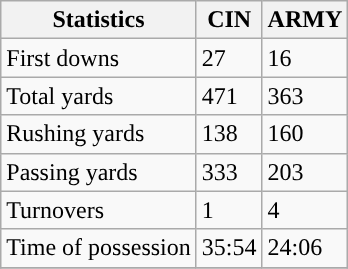<table class="wikitable">
<tr>
<th>Statistics</th>
<th>CIN</th>
<th>ARMY</th>
</tr>
<tr>
<td>First downs</td>
<td>27</td>
<td>16</td>
</tr>
<tr>
<td>Total yards</td>
<td>471</td>
<td>363</td>
</tr>
<tr>
<td>Rushing yards</td>
<td>138</td>
<td>160</td>
</tr>
<tr>
<td>Passing yards</td>
<td>333</td>
<td>203</td>
</tr>
<tr>
<td>Turnovers</td>
<td>1</td>
<td>4</td>
</tr>
<tr>
<td>Time of possession</td>
<td>35:54</td>
<td>24:06</td>
</tr>
<tr>
</tr>
</table>
